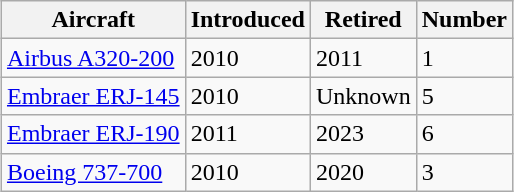<table class="wikitable" style="margin: 1em auto;">
<tr>
<th>Aircraft</th>
<th>Introduced</th>
<th>Retired</th>
<th>Number</th>
</tr>
<tr>
<td><a href='#'>Airbus A320-200</a></td>
<td>2010</td>
<td>2011</td>
<td>1</td>
</tr>
<tr>
<td><a href='#'>Embraer ERJ-145</a></td>
<td>2010</td>
<td>Unknown</td>
<td>5</td>
</tr>
<tr>
<td><a href='#'>Embraer ERJ-190</a></td>
<td>2011</td>
<td>2023</td>
<td>6</td>
</tr>
<tr>
<td><a href='#'>Boeing 737-700</a></td>
<td>2010</td>
<td>2020</td>
<td>3</td>
</tr>
</table>
